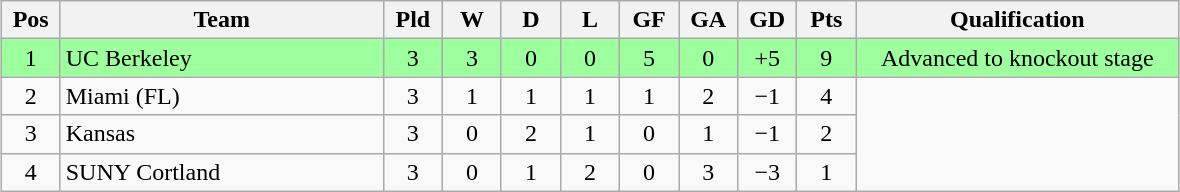<table class="wikitable" style="text-align:center; margin: 1em auto">
<tr>
<th style="width:2em">Pos</th>
<th style="width:13em">Team</th>
<th style="width:2em">Pld</th>
<th style="width:2em">W</th>
<th style="width:2em">D</th>
<th style="width:2em">L</th>
<th style="width:2em">GF</th>
<th style="width:2em">GA</th>
<th style="width:2em">GD</th>
<th style="width:2em">Pts</th>
<th style="width:13em">Qualification</th>
</tr>
<tr bgcolor="#9eff9e">
<td>1</td>
<td style="text-align:left">UC Berkeley</td>
<td>3</td>
<td>3</td>
<td>0</td>
<td>0</td>
<td>5</td>
<td>0</td>
<td>+5</td>
<td>9</td>
<td>Advanced to knockout stage</td>
</tr>
<tr>
<td>2</td>
<td style="text-align:left">Miami (FL)</td>
<td>3</td>
<td>1</td>
<td>1</td>
<td>1</td>
<td>1</td>
<td>2</td>
<td>−1</td>
<td>4</td>
</tr>
<tr>
<td>3</td>
<td style="text-align:left">Kansas</td>
<td>3</td>
<td>0</td>
<td>2</td>
<td>1</td>
<td>0</td>
<td>1</td>
<td>−1</td>
<td>2</td>
</tr>
<tr>
<td>4</td>
<td style="text-align:left">SUNY Cortland</td>
<td>3</td>
<td>0</td>
<td>1</td>
<td>2</td>
<td>0</td>
<td>3</td>
<td>−3</td>
<td>1</td>
</tr>
</table>
